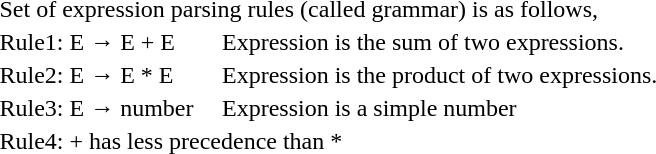<table class="toccolours">
<tr>
<td colspan=3>Set of expression parsing rules (called grammar) is as follows,</td>
</tr>
<tr>
<td>Rule1:</td>
<td>E → E + E</td>
<td style="padding-left:1em">Expression is the sum of two expressions.</td>
</tr>
<tr>
<td>Rule2:</td>
<td>E → E * E</td>
<td style="padding-left:1em">Expression is the product of two expressions.</td>
</tr>
<tr>
<td>Rule3:</td>
<td>E → number</td>
<td style="padding-left:1em">Expression is a simple number</td>
</tr>
<tr>
<td>Rule4:</td>
<td colspan=2>+ has less precedence than *</td>
</tr>
</table>
